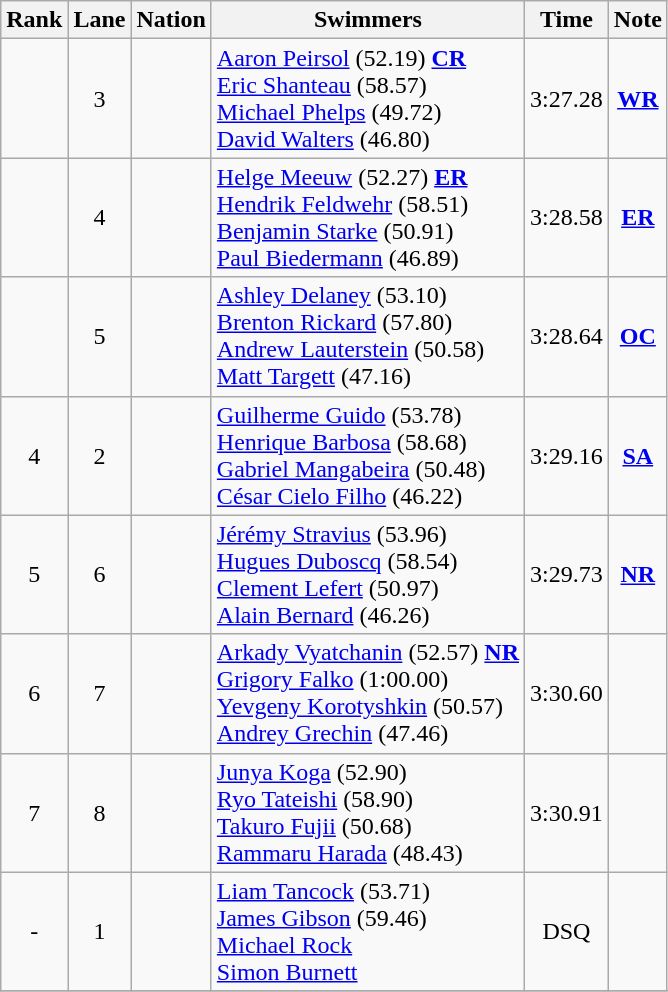<table class="wikitable sortable" style="text-align:center">
<tr>
<th>Rank</th>
<th>Lane</th>
<th>Nation</th>
<th>Swimmers</th>
<th>Time</th>
<th>Note</th>
</tr>
<tr>
<td></td>
<td>3</td>
<td align=left></td>
<td align=left><a href='#'>Aaron Peirsol</a> (52.19) <strong><a href='#'>CR</a></strong> <br> <a href='#'>Eric Shanteau</a> (58.57)<br> <a href='#'>Michael Phelps</a> (49.72) <br> <a href='#'>David Walters</a> (46.80)</td>
<td>3:27.28</td>
<td><strong><a href='#'>WR</a></strong></td>
</tr>
<tr>
<td></td>
<td>4</td>
<td align=left></td>
<td align=left><a href='#'>Helge Meeuw</a> (52.27) <strong><a href='#'>ER</a></strong><br> <a href='#'>Hendrik Feldwehr</a> (58.51)<br> <a href='#'>Benjamin Starke</a> (50.91)<br> <a href='#'>Paul Biedermann</a> (46.89)</td>
<td>3:28.58</td>
<td><strong><a href='#'>ER</a></strong></td>
</tr>
<tr>
<td></td>
<td>5</td>
<td align=left></td>
<td align=left><a href='#'>Ashley Delaney</a> (53.10)<br> <a href='#'>Brenton Rickard</a> (57.80)<br> <a href='#'>Andrew Lauterstein</a> (50.58)<br> <a href='#'>Matt Targett</a> (47.16)</td>
<td>3:28.64</td>
<td><strong><a href='#'>OC</a></strong></td>
</tr>
<tr>
<td>4</td>
<td>2</td>
<td align=left></td>
<td align=left><a href='#'>Guilherme Guido</a> (53.78)<br> <a href='#'>Henrique Barbosa</a> (58.68)<br> <a href='#'>Gabriel Mangabeira</a> (50.48)<br> <a href='#'>César Cielo Filho</a> (46.22)</td>
<td>3:29.16</td>
<td><strong><a href='#'>SA</a></strong></td>
</tr>
<tr>
<td>5</td>
<td>6</td>
<td align=left></td>
<td align=left><a href='#'>Jérémy Stravius</a> (53.96)<br> <a href='#'>Hugues Duboscq</a> (58.54)<br> <a href='#'>Clement Lefert</a> (50.97)<br> <a href='#'>Alain Bernard</a> (46.26)</td>
<td>3:29.73</td>
<td><strong><a href='#'>NR</a></strong></td>
</tr>
<tr>
<td>6</td>
<td>7</td>
<td align=left></td>
<td align=left><a href='#'>Arkady Vyatchanin</a> (52.57) <strong><a href='#'>NR</a></strong><br> <a href='#'>Grigory Falko</a> (1:00.00)<br> <a href='#'>Yevgeny Korotyshkin</a> (50.57)<br> <a href='#'>Andrey Grechin</a> (47.46)</td>
<td>3:30.60</td>
<td></td>
</tr>
<tr>
<td>7</td>
<td>8</td>
<td align=left></td>
<td align=left><a href='#'>Junya Koga</a> (52.90)<br> <a href='#'>Ryo Tateishi</a> (58.90)<br> <a href='#'>Takuro Fujii</a> (50.68)<br> <a href='#'>Rammaru Harada</a> (48.43)</td>
<td>3:30.91</td>
<td></td>
</tr>
<tr>
<td>-</td>
<td>1</td>
<td align=left></td>
<td align=left><a href='#'>Liam Tancock</a> (53.71)<br> <a href='#'>James Gibson</a> (59.46)<br> <a href='#'>Michael Rock</a> <br> <a href='#'>Simon Burnett</a></td>
<td>DSQ</td>
<td></td>
</tr>
<tr>
</tr>
</table>
